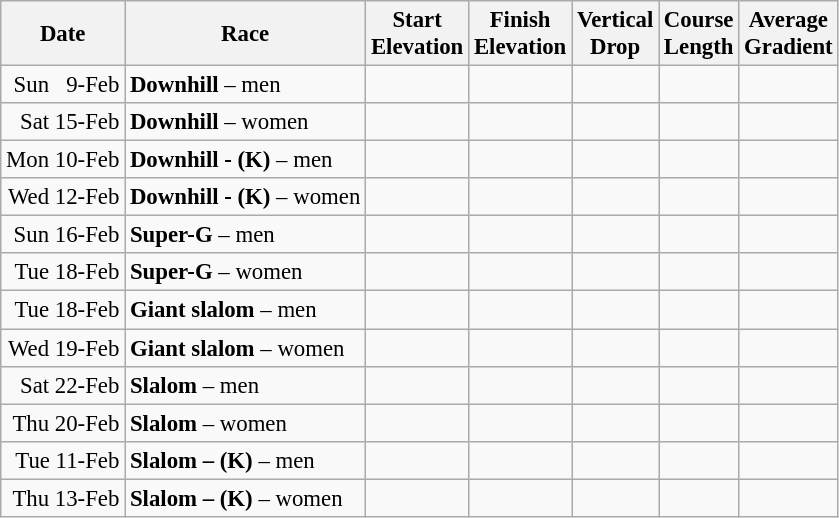<table class="wikitable" style="text-align:right; font-size:95%;">
<tr>
<th>Date</th>
<th>Race</th>
<th>Start<br>Elevation</th>
<th>Finish<br>Elevation</th>
<th>Vertical<br>Drop</th>
<th>Course<br>Length</th>
<th>Average<br>Gradient</th>
</tr>
<tr>
<td>Sun   9-Feb</td>
<td align=left><strong>Downhill</strong> – men</td>
<td> </td>
<td> </td>
<td> </td>
<td> </td>
<td align=center></td>
</tr>
<tr>
<td>Sat 15-Feb</td>
<td align=left><strong>Downhill</strong> – women</td>
<td></td>
<td></td>
<td></td>
<td></td>
<td align=center></td>
</tr>
<tr>
<td>Mon 10-Feb</td>
<td align=left><strong>Downhill - (K)</strong> – men</td>
<td></td>
<td></td>
<td></td>
<td></td>
<td align=center></td>
</tr>
<tr>
<td>Wed 12-Feb</td>
<td align=left><strong>Downhill - (K)</strong> – women</td>
<td></td>
<td></td>
<td></td>
<td></td>
<td align=center></td>
</tr>
<tr>
<td>Sun 16-Feb</td>
<td align=left><strong>Super-G</strong> – men</td>
<td></td>
<td></td>
<td></td>
<td></td>
<td align=center></td>
</tr>
<tr>
<td>Tue 18-Feb</td>
<td align=left><strong>Super-G</strong> – women</td>
<td></td>
<td></td>
<td></td>
<td></td>
<td align=center></td>
</tr>
<tr>
<td>Tue 18-Feb</td>
<td align=left><strong>Giant slalom</strong> – men</td>
<td></td>
<td></td>
<td></td>
<td></td>
<td align=center></td>
</tr>
<tr>
<td>Wed 19-Feb</td>
<td align=left><strong>Giant slalom</strong> – women</td>
<td></td>
<td></td>
<td></td>
<td></td>
<td align=center></td>
</tr>
<tr>
<td>Sat 22-Feb</td>
<td align=left><strong>Slalom</strong> – men</td>
<td></td>
<td></td>
<td>   </td>
<td></td>
<td align=center></td>
</tr>
<tr>
<td>Thu 20-Feb</td>
<td align=left><strong>Slalom</strong> – women</td>
<td></td>
<td></td>
<td>   </td>
<td></td>
<td align=center></td>
</tr>
<tr>
<td>Tue 11-Feb</td>
<td align=left><strong>Slalom – (K)</strong> – men</td>
<td></td>
<td></td>
<td>   </td>
<td></td>
<td></td>
</tr>
<tr>
<td>Thu 13-Feb</td>
<td align=left><strong>Slalom – (K)</strong> – women</td>
<td></td>
<td></td>
<td>   </td>
<td></td>
<td align=center></td>
</tr>
</table>
